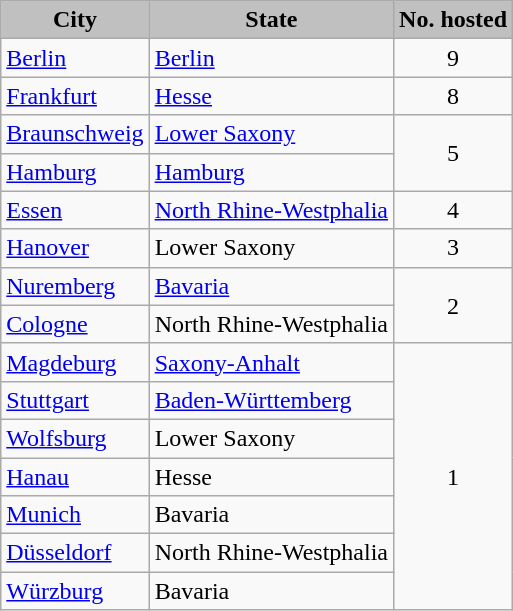<table class="wikitable">
<tr style="text-align:center; background:silver">
<td><strong>City</strong></td>
<td><strong>State</strong></td>
<td><strong>No. hosted</strong></td>
</tr>
<tr>
<td><a href='#'>Berlin</a></td>
<td><a href='#'>Berlin</a></td>
<td style="text-align:center;">9</td>
</tr>
<tr>
<td><a href='#'>Frankfurt</a></td>
<td><a href='#'>Hesse</a></td>
<td style="text-align:center;">8</td>
</tr>
<tr>
<td><a href='#'>Braunschweig</a></td>
<td><a href='#'>Lower Saxony</a></td>
<td rowspan="2" style="text-align:center;">5</td>
</tr>
<tr>
<td><a href='#'>Hamburg</a></td>
<td><a href='#'>Hamburg</a></td>
</tr>
<tr>
<td><a href='#'>Essen</a></td>
<td><a href='#'>North Rhine-Westphalia</a></td>
<td style="text-align:center;">4</td>
</tr>
<tr>
<td><a href='#'>Hanover</a></td>
<td>Lower Saxony</td>
<td style="text-align:center;">3</td>
</tr>
<tr>
<td><a href='#'>Nuremberg</a></td>
<td><a href='#'>Bavaria</a></td>
<td rowspan="2" style="text-align:center;">2</td>
</tr>
<tr>
<td><a href='#'>Cologne</a></td>
<td>North Rhine-Westphalia</td>
</tr>
<tr>
<td><a href='#'>Magdeburg</a></td>
<td><a href='#'>Saxony-Anhalt</a></td>
<td rowspan="7" style="text-align:center;">1</td>
</tr>
<tr>
<td><a href='#'>Stuttgart</a></td>
<td><a href='#'>Baden-Württemberg</a></td>
</tr>
<tr>
<td><a href='#'>Wolfsburg</a></td>
<td>Lower Saxony</td>
</tr>
<tr>
<td><a href='#'>Hanau</a></td>
<td>Hesse</td>
</tr>
<tr>
<td><a href='#'>Munich</a></td>
<td>Bavaria</td>
</tr>
<tr>
<td><a href='#'>Düsseldorf</a></td>
<td>North Rhine-Westphalia</td>
</tr>
<tr>
<td><a href='#'>Würzburg</a></td>
<td>Bavaria</td>
</tr>
</table>
